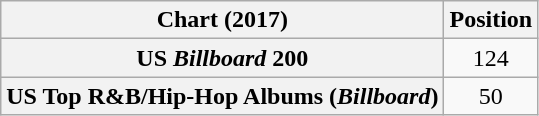<table class="wikitable sortable plainrowheaders" style="text-align:center">
<tr>
<th scope="col">Chart (2017)</th>
<th scope="col">Position</th>
</tr>
<tr>
<th scope="row">US <em>Billboard</em> 200</th>
<td>124</td>
</tr>
<tr>
<th scope="row">US Top R&B/Hip-Hop Albums (<em>Billboard</em>)</th>
<td>50</td>
</tr>
</table>
